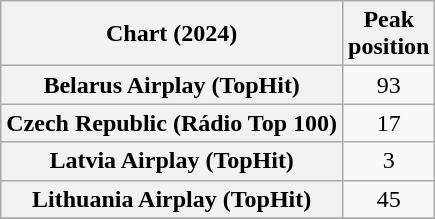<table class="wikitable sortable plainrowheaders" style="text-align:center">
<tr>
<th scope="col">Chart (2024)</th>
<th scope="col">Peak<br>position</th>
</tr>
<tr>
<th scope="row">Belarus Airplay (TopHit)</th>
<td>93</td>
</tr>
<tr>
<th scope="row">Czech Republic (Rádio Top 100)</th>
<td>17</td>
</tr>
<tr>
<th scope="row">Latvia Airplay (TopHit)</th>
<td>3</td>
</tr>
<tr>
<th scope="row">Lithuania Airplay (TopHit)</th>
<td>45</td>
</tr>
<tr>
</tr>
</table>
